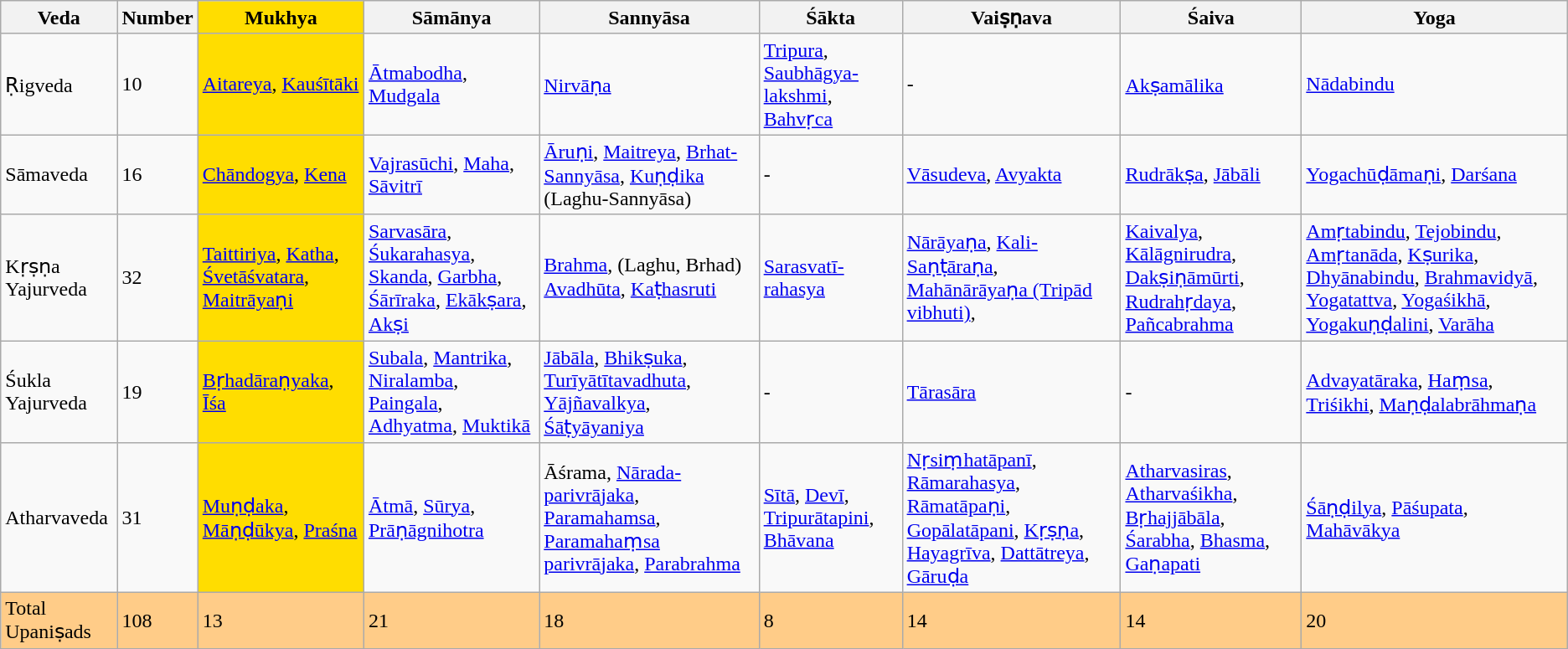<table class="wikitable">
<tr>
<th>Veda</th>
<th>Number</th>
<th style="background: #FFDD00; color: black">Mukhya</th>
<th>Sāmānya</th>
<th>Sannyāsa</th>
<th>Śākta</th>
<th>Vaiṣṇava</th>
<th>Śaiva</th>
<th>Yoga</th>
</tr>
<tr>
<td>Ṛigveda</td>
<td>10</td>
<td style="background: #FFDD00; color: black"><a href='#'>Aitareya</a>, <a href='#'>Kauśītāki</a></td>
<td><a href='#'>Ātmabodha</a>, <a href='#'>Mudgala</a></td>
<td><a href='#'>Nirvāṇa</a></td>
<td><a href='#'>Tripura</a>, <a href='#'>Saubhāgya-lakshmi</a>, <a href='#'>Bahvṛca</a></td>
<td>-</td>
<td><a href='#'>Akṣamālika</a></td>
<td><a href='#'>Nādabindu</a></td>
</tr>
<tr>
<td>Sāmaveda</td>
<td>16</td>
<td style="background: #FFDD00; color: black"><a href='#'>Chāndogya</a>, <a href='#'>Kena</a></td>
<td><a href='#'>Vajrasūchi</a>, <a href='#'>Maha</a>, <a href='#'>Sāvitrī</a></td>
<td><a href='#'>Āruṇi</a>, <a href='#'>Maitreya</a>, <a href='#'>Brhat-Sannyāsa</a>, <a href='#'>Kuṇḍika</a> (Laghu-Sannyāsa)</td>
<td>-</td>
<td><a href='#'>Vāsudeva</a>, <a href='#'>Avyakta</a></td>
<td><a href='#'>Rudrākṣa</a>, <a href='#'>Jābāli</a></td>
<td><a href='#'>Yogachūḍāmaṇi</a>, <a href='#'>Darśana</a></td>
</tr>
<tr>
<td>Kṛṣṇa Yajurveda</td>
<td>32</td>
<td style="background: #FFDD00; color: black"><a href='#'>Taittiriya</a>, <a href='#'>Katha</a>, <a href='#'>Śvetāśvatara</a>, <a href='#'>Maitrāyaṇi</a></td>
<td><a href='#'>Sarvasāra</a>, <a href='#'>Śukarahasya</a>, <a href='#'>Skanda</a>, <a href='#'>Garbha</a>, <a href='#'>Śārīraka</a>, <a href='#'>Ekākṣara</a>, <a href='#'>Akṣi</a></td>
<td><a href='#'>Brahma</a>, (Laghu, Brhad) <a href='#'>Avadhūta</a>, <a href='#'>Kaṭhasruti</a></td>
<td><a href='#'>Sarasvatī-rahasya</a></td>
<td><a href='#'>Nārāyaṇa</a>, <a href='#'>Kali-Saṇṭāraṇa</a>, <a href='#'>Mahānārāyaṇa (Tripād vibhuti)</a>,</td>
<td><a href='#'>Kaivalya</a>, <a href='#'>Kālāgnirudra</a>, <a href='#'>Dakṣiṇāmūrti</a>, <a href='#'>Rudrahṛdaya</a>, <a href='#'>Pañcabrahma</a></td>
<td><a href='#'>Amṛtabindu</a>, <a href='#'>Tejobindu</a>, <a href='#'>Amṛtanāda</a>, <a href='#'>Kṣurika</a>, <a href='#'>Dhyānabindu</a>, <a href='#'>Brahmavidyā</a>, <a href='#'>Yogatattva</a>, <a href='#'>Yogaśikhā</a>, <a href='#'>Yogakuṇḍalini</a>, <a href='#'>Varāha</a></td>
</tr>
<tr>
<td>Śukla Yajurveda</td>
<td>19</td>
<td style="background: #FFDD00; color: black"><a href='#'>Bṛhadāraṇyaka</a>, <a href='#'>Īśa</a></td>
<td><a href='#'>Subala</a>, <a href='#'>Mantrika</a>, <a href='#'>Niralamba</a>, <a href='#'>Paingala</a>, <a href='#'>Adhyatma</a>, <a href='#'>Muktikā</a></td>
<td><a href='#'>Jābāla</a>, <a href='#'>Bhikṣuka</a>, <a href='#'>Turīyātītavadhuta</a>, <a href='#'>Yājñavalkya</a>, <a href='#'>Śāṭyāyaniya</a></td>
<td>-</td>
<td><a href='#'>Tārasāra</a></td>
<td>-</td>
<td><a href='#'>Advayatāraka</a>, <a href='#'>Haṃsa</a>, <a href='#'>Triśikhi</a>, <a href='#'>Maṇḍalabrāhmaṇa</a></td>
</tr>
<tr>
<td>Atharvaveda</td>
<td>31</td>
<td style="background: #FFDD00; color: black"><a href='#'>Muṇḍaka</a>, <a href='#'>Māṇḍūkya</a>, <a href='#'>Praśna</a></td>
<td><a href='#'>Ātmā</a>, <a href='#'>Sūrya</a>, <a href='#'>Prāṇāgnihotra</a></td>
<td>Āśrama, <a href='#'>Nārada-parivrājaka</a>, <a href='#'>Paramahamsa</a>, <a href='#'>Paramahaṃsa parivrājaka</a>, <a href='#'>Parabrahma</a></td>
<td><a href='#'>Sītā</a>, <a href='#'>Devī</a>, <a href='#'>Tripurātapini</a>, <a href='#'>Bhāvana</a></td>
<td><a href='#'>Nṛsiṃhatāpanī</a>, <a href='#'>Rāmarahasya</a>, <a href='#'>Rāmatāpaṇi</a>, <a href='#'>Gopālatāpani</a>, <a href='#'>Kṛṣṇa</a>, <a href='#'>Hayagrīva</a>, <a href='#'>Dattātreya</a>, <a href='#'>Gāruḍa</a></td>
<td><a href='#'>Atharvasiras</a>, <a href='#'>Atharvaśikha</a>, <a href='#'>Bṛhajjābāla</a>, <a href='#'>Śarabha</a>, <a href='#'>Bhasma</a>, <a href='#'>Gaṇapati</a></td>
<td><a href='#'>Śāṇḍilya</a>, <a href='#'>Pāśupata</a>, <a href='#'>Mahāvākya</a></td>
</tr>
<tr>
<td style="background: #FFCC88; color: black">Total Upaniṣads</td>
<td style="background: #FFCC88; color: black">108</td>
<td style="background: #FFCC88; color: black">13</td>
<td style="background: #FFCC88; color: black">21</td>
<td style="background: #FFCC88; color: black">18</td>
<td style="background: #FFCC88; color: black">8</td>
<td style="background: #FFCC88; color: black">14</td>
<td style="background: #FFCC88; color: black">14</td>
<td style="background: #FFCC88; color: black">20</td>
</tr>
</table>
